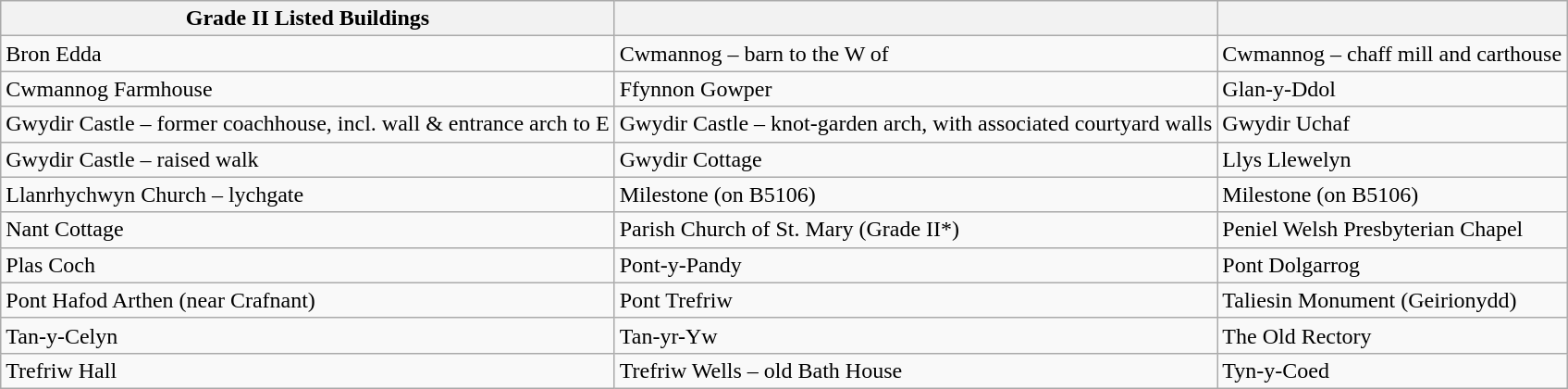<table class="wikitable">
<tr>
<th><strong>Grade II Listed Buildings</strong></th>
<th></th>
<th></th>
</tr>
<tr>
<td>Bron Edda</td>
<td>Cwmannog – barn to the W of</td>
<td>Cwmannog – chaff mill and carthouse</td>
</tr>
<tr>
<td>Cwmannog Farmhouse</td>
<td>Ffynnon Gowper</td>
<td>Glan-y-Ddol</td>
</tr>
<tr>
<td>Gwydir Castle – former coachhouse, incl. wall & entrance arch to E</td>
<td>Gwydir Castle – knot-garden arch, with associated courtyard walls</td>
<td>Gwydir Uchaf</td>
</tr>
<tr>
<td>Gwydir Castle – raised walk</td>
<td>Gwydir Cottage</td>
<td>Llys Llewelyn</td>
</tr>
<tr>
<td>Llanrhychwyn Church – lychgate</td>
<td>Milestone (on B5106)</td>
<td>Milestone (on B5106)</td>
</tr>
<tr>
<td>Nant Cottage</td>
<td>Parish Church of St. Mary  (Grade II*)</td>
<td>Peniel Welsh Presbyterian Chapel</td>
</tr>
<tr>
<td>Plas Coch</td>
<td>Pont-y-Pandy</td>
<td>Pont Dolgarrog</td>
</tr>
<tr>
<td>Pont Hafod Arthen (near Crafnant)</td>
<td>Pont Trefriw</td>
<td>Taliesin Monument (Geirionydd)</td>
</tr>
<tr>
<td>Tan-y-Celyn</td>
<td>Tan-yr-Yw</td>
<td>The Old Rectory</td>
</tr>
<tr>
<td>Trefriw Hall</td>
<td>Trefriw Wells – old Bath House</td>
<td>Tyn-y-Coed</td>
</tr>
</table>
